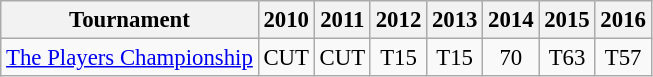<table class="wikitable" style="font-size:95%;text-align:center;">
<tr>
<th>Tournament</th>
<th>2010</th>
<th>2011</th>
<th>2012</th>
<th>2013</th>
<th>2014</th>
<th>2015</th>
<th>2016</th>
</tr>
<tr>
<td align=left><a href='#'>The Players Championship</a></td>
<td>CUT</td>
<td>CUT</td>
<td>T15</td>
<td>T15</td>
<td>70</td>
<td>T63</td>
<td>T57</td>
</tr>
</table>
